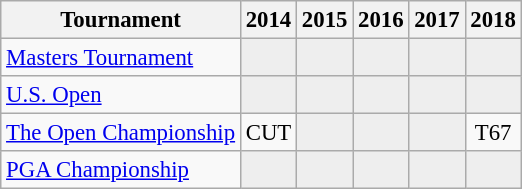<table class="wikitable" style="font-size:95%;text-align:center;">
<tr>
<th>Tournament</th>
<th>2014</th>
<th>2015</th>
<th>2016</th>
<th>2017</th>
<th>2018</th>
</tr>
<tr>
<td align=left><a href='#'>Masters Tournament</a></td>
<td style="background:#eeeeee;"></td>
<td style="background:#eeeeee;"></td>
<td style="background:#eeeeee;"></td>
<td style="background:#eeeeee;"></td>
<td style="background:#eeeeee;"></td>
</tr>
<tr>
<td align=left><a href='#'>U.S. Open</a></td>
<td style="background:#eeeeee;"></td>
<td style="background:#eeeeee;"></td>
<td style="background:#eeeeee;"></td>
<td style="background:#eeeeee;"></td>
<td style="background:#eeeeee;"></td>
</tr>
<tr>
<td align=left><a href='#'>The Open Championship</a></td>
<td>CUT</td>
<td style="background:#eeeeee;"></td>
<td style="background:#eeeeee;"></td>
<td style="background:#eeeeee;"></td>
<td>T67</td>
</tr>
<tr>
<td align=left><a href='#'>PGA Championship</a></td>
<td style="background:#eeeeee;"></td>
<td style="background:#eeeeee;"></td>
<td style="background:#eeeeee;"></td>
<td style="background:#eeeeee;"></td>
<td style="background:#eeeeee;"></td>
</tr>
</table>
